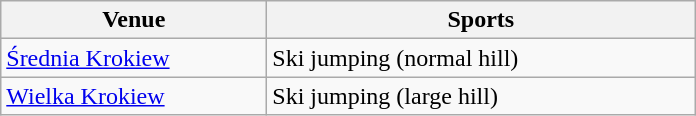<table class="wikitable sortable">
<tr>
<th width="170">Venue</th>
<th width="278">Sports</th>
</tr>
<tr>
<td><a href='#'>Średnia Krokiew</a></td>
<td>Ski jumping (normal hill)</td>
</tr>
<tr>
<td><a href='#'>Wielka Krokiew</a></td>
<td>Ski jumping (large hill)</td>
</tr>
</table>
